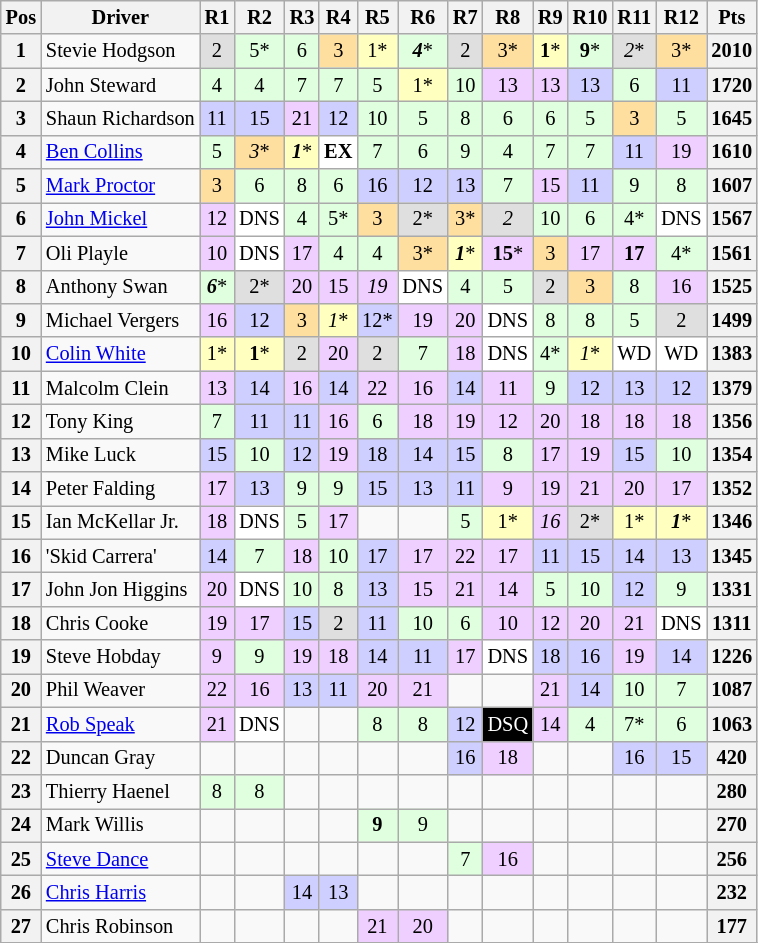<table class="wikitable" style="font-size: 85%; text-align:center">
<tr valign="top">
<th valign="middle">Pos</th>
<th valign="middle">Driver</th>
<th>R1</th>
<th>R2</th>
<th>R3</th>
<th>R4</th>
<th>R5</th>
<th>R6</th>
<th>R7</th>
<th>R8</th>
<th>R9</th>
<th>R10</th>
<th>R11</th>
<th>R12</th>
<th valign="middle">Pts</th>
</tr>
<tr>
<th>1</th>
<td align=left> Stevie Hodgson</td>
<td style="background:#DFDFDF;">2</td>
<td style="background:#DFFFDF;">5*</td>
<td style="background:#DFFFDF;">6</td>
<td style="background:#FFDF9F;">3</td>
<td style="background:#FFFFBF;">1*</td>
<td style="background:#DFFFDF;"><strong><em>4</em></strong>*</td>
<td style="background:#DFDFDF;">2</td>
<td style="background:#FFDF9F;">3*</td>
<td style="background:#FFFFBF;"><strong>1</strong>*</td>
<td style="background:#DFFFDF;"><strong>9</strong>*</td>
<td style="background:#DFDFDF;"><em>2</em>*</td>
<td style="background:#FFDF9F;">3*</td>
<th>2010</th>
</tr>
<tr>
<th>2</th>
<td align=left> John Steward</td>
<td style="background:#DFFFDF;">4</td>
<td style="background:#DFFFDF;">4</td>
<td style="background:#DFFFDF;">7</td>
<td style="background:#DFFFDF;">7</td>
<td style="background:#DFFFDF;">5</td>
<td style="background:#FFFFBF;">1*</td>
<td style="background:#DFFFDF;">10</td>
<td style="background:#EFCFFF;">13</td>
<td style="background:#EFCFFF;">13</td>
<td style="background:#CFCFFF;">13</td>
<td style="background:#DFFFDF;">6</td>
<td style="background:#CFCFFF;">11</td>
<th>1720</th>
</tr>
<tr>
<th>3</th>
<td align=left> Shaun Richardson</td>
<td style="background:#CFCFFF;">11</td>
<td style="background:#CFCFFF;">15</td>
<td style="background:#EFCFFF;">21</td>
<td style="background:#CFCFFF;">12</td>
<td style="background:#DFFFDF;">10</td>
<td style="background:#DFFFDF;">5</td>
<td style="background:#DFFFDF;">8</td>
<td style="background:#DFFFDF;">6</td>
<td style="background:#DFFFDF;">6</td>
<td style="background:#DFFFDF;">5</td>
<td style="background:#FFDF9F;">3</td>
<td style="background:#DFFFDF;">5</td>
<th>1645</th>
</tr>
<tr>
<th>4</th>
<td align=left> <a href='#'>Ben Collins</a></td>
<td style="background:#DFFFDF;">5</td>
<td style="background:#FFDF9F;"><em>3</em>*</td>
<td style="background:#FFFFBF;"><strong><em>1</em></strong>*</td>
<td style="background:#FFFFFF;"><strong>EX</strong></td>
<td style="background:#DFFFDF;">7</td>
<td style="background:#DFFFDF;">6</td>
<td style="background:#DFFFDF;">9</td>
<td style="background:#DFFFDF;">4</td>
<td style="background:#DFFFDF;">7</td>
<td style="background:#DFFFDF;">7</td>
<td style="background:#CFCFFF;">11</td>
<td style="background:#EFCFFF;">19</td>
<th>1610</th>
</tr>
<tr>
<th>5</th>
<td align=left> <a href='#'>Mark Proctor</a></td>
<td style="background:#FFDF9F;">3</td>
<td style="background:#DFFFDF;">6</td>
<td style="background:#DFFFDF;">8</td>
<td style="background:#DFFFDF;">6</td>
<td style="background:#CFCFFF;">16</td>
<td style="background:#CFCFFF;">12</td>
<td style="background:#CFCFFF;">13</td>
<td style="background:#DFFFDF;">7</td>
<td style="background:#EFCFFF;">15</td>
<td style="background:#CFCFFF;">11</td>
<td style="background:#DFFFDF;">9</td>
<td style="background:#DFFFDF;">8</td>
<th>1607</th>
</tr>
<tr>
<th>6</th>
<td align=left> <a href='#'>John Mickel</a></td>
<td style="background:#EFCFFF;">12</td>
<td style="background:#FFFFFF;">DNS</td>
<td style="background:#DFFFDF;">4</td>
<td style="background:#DFFFDF;">5*</td>
<td style="background:#FFDF9F;">3</td>
<td style="background:#DFDFDF;">2*</td>
<td style="background:#FFDF9F;">3*</td>
<td style="background:#DFDFDF;"><em>2</em></td>
<td style="background:#DFFFDF;">10</td>
<td style="background:#DFFFDF;">6</td>
<td style="background:#DFFFDF;">4*</td>
<td style="background:#FFFFFF;">DNS</td>
<th>1567</th>
</tr>
<tr>
<th>7</th>
<td align=left> Oli Playle</td>
<td style="background:#EFCFFF;">10</td>
<td style="background:#FFFFFF;">DNS</td>
<td style="background:#EFCFFF;">17</td>
<td style="background:#DFFFDF;">4</td>
<td style="background:#DFFFDF;">4</td>
<td style="background:#FFDF9F;">3*</td>
<td style="background:#FFFFBF;"><strong><em>1</em></strong>*</td>
<td style="background:#EFCFFF;"><strong>15</strong>*</td>
<td style="background:#FFDF9F;">3</td>
<td style="background:#EFCFFF;">17</td>
<td style="background:#EFCFFF;"><strong>17</strong></td>
<td style="background:#DFFFDF;">4*</td>
<th>1561</th>
</tr>
<tr>
<th>8</th>
<td align=left> Anthony Swan</td>
<td style="background:#DFFFDF;"><strong><em>6</em></strong>*</td>
<td style="background:#DFDFDF;">2*</td>
<td style="background:#EFCFFF;">20</td>
<td style="background:#EFCFFF;">15</td>
<td style="background:#EFCFFF;"><em>19</em></td>
<td style="background:#FFFFFF;">DNS</td>
<td style="background:#DFFFDF;">4</td>
<td style="background:#DFFFDF;">5</td>
<td style="background:#DFDFDF;">2</td>
<td style="background:#FFDF9F;">3</td>
<td style="background:#DFFFDF;">8</td>
<td style="background:#EFCFFF;">16</td>
<th>1525</th>
</tr>
<tr>
<th>9</th>
<td align=left> Michael Vergers</td>
<td style="background:#EFCFFF;">16</td>
<td style="background:#CFCFFF;">12</td>
<td style="background:#FFDF9F;">3</td>
<td style="background:#FFFFBF;"><em>1</em>*</td>
<td style="background:#CFCFFF;">12*</td>
<td style="background:#EFCFFF;">19</td>
<td style="background:#EFCFFF;">20</td>
<td style="background:#FFFFFF;">DNS</td>
<td style="background:#DFFFDF;">8</td>
<td style="background:#DFFFDF;">8</td>
<td style="background:#DFFFDF;">5</td>
<td style="background:#DFDFDF;">2</td>
<th>1499</th>
</tr>
<tr>
<th>10</th>
<td align=left> <a href='#'>Colin White</a></td>
<td style="background:#FFFFBF;">1*</td>
<td style="background:#FFFFBF;"><strong>1</strong>*</td>
<td style="background:#DFDFDF;">2</td>
<td style="background:#EFCFFF;">20</td>
<td style="background:#DFDFDF;">2</td>
<td style="background:#DFFFDF;">7</td>
<td style="background:#EFCFFF;">18</td>
<td style="background:#FFFFFF;">DNS</td>
<td style="background:#DFFFDF;">4*</td>
<td style="background:#FFFFBF;"><em>1</em>*</td>
<td style="background:#FFFFFF;">WD</td>
<td style="background:#FFFFFF;">WD</td>
<th>1383</th>
</tr>
<tr>
<th>11</th>
<td align=left> Malcolm Clein</td>
<td style="background:#EFCFFF;">13</td>
<td style="background:#CFCFFF;">14</td>
<td style="background:#EFCFFF;">16</td>
<td style="background:#CFCFFF;">14</td>
<td style="background:#EFCFFF;">22</td>
<td style="background:#EFCFFF;">16</td>
<td style="background:#CFCFFF;">14</td>
<td style="background:#EFCFFF;">11</td>
<td style="background:#DFFFDF;">9</td>
<td style="background:#CFCFFF;">12</td>
<td style="background:#CFCFFF;">13</td>
<td style="background:#CFCFFF;">12</td>
<th>1379</th>
</tr>
<tr>
<th>12</th>
<td align=left> Tony King</td>
<td style="background:#DFFFDF;">7</td>
<td style="background:#CFCFFF;">11</td>
<td style="background:#CFCFFF;">11</td>
<td style="background:#EFCFFF;">16</td>
<td style="background:#DFFFDF;">6</td>
<td style="background:#EFCFFF;">18</td>
<td style="background:#EFCFFF;">19</td>
<td style="background:#EFCFFF;">12</td>
<td style="background:#EFCFFF;">20</td>
<td style="background:#EFCFFF;">18</td>
<td style="background:#EFCFFF;">18</td>
<td style="background:#EFCFFF;">18</td>
<th>1356</th>
</tr>
<tr>
<th>13</th>
<td align=left> Mike Luck</td>
<td style="background:#CFCFFF;">15</td>
<td style="background:#DFFFDF;">10</td>
<td style="background:#CFCFFF;">12</td>
<td style="background:#EFCFFF;">19</td>
<td style="background:#CFCFFF;">18</td>
<td style="background:#CFCFFF;">14</td>
<td style="background:#CFCFFF;">15</td>
<td style="background:#DFFFDF;">8</td>
<td style="background:#EFCFFF;">17</td>
<td style="background:#EFCFFF;">19</td>
<td style="background:#CFCFFF;">15</td>
<td style="background:#DFFFDF;">10</td>
<th>1354</th>
</tr>
<tr>
<th>14</th>
<td align=left> Peter Falding</td>
<td style="background:#EFCFFF;">17</td>
<td style="background:#CFCFFF;">13</td>
<td style="background:#DFFFDF;">9</td>
<td style="background:#DFFFDF;">9</td>
<td style="background:#CFCFFF;">15</td>
<td style="background:#CFCFFF;">13</td>
<td style="background:#CFCFFF;">11</td>
<td style="background:#EFCFFF;">9</td>
<td style="background:#EFCFFF;">19</td>
<td style="background:#EFCFFF;">21</td>
<td style="background:#EFCFFF;">20</td>
<td style="background:#EFCFFF;">17</td>
<th>1352</th>
</tr>
<tr>
<th>15</th>
<td align=left> Ian McKellar Jr.</td>
<td style="background:#EFCFFF;">18</td>
<td style="background:#FFFFFF;">DNS</td>
<td style="background:#DFFFDF;">5</td>
<td style="background:#EFCFFF;">17</td>
<td></td>
<td></td>
<td style="background:#DFFFDF;">5</td>
<td style="background:#FFFFBF;">1*</td>
<td style="background:#EFCFFF;"><em>16</em></td>
<td style="background:#DFDFDF;">2*</td>
<td style="background:#FFFFBF;">1*</td>
<td style="background:#FFFFBF;"><strong><em>1</em></strong>*</td>
<th>1346</th>
</tr>
<tr>
<th>16</th>
<td align=left> 'Skid Carrera'</td>
<td style="background:#CFCFFF;">14</td>
<td style="background:#DFFFDF;">7</td>
<td style="background:#EFCFFF;">18</td>
<td style="background:#DFFFDF;">10</td>
<td style="background:#CFCFFF;">17</td>
<td style="background:#EFCFFF;">17</td>
<td style="background:#EFCFFF;">22</td>
<td style="background:#EFCFFF;">17</td>
<td style="background:#CFCFFF;">11</td>
<td style="background:#CFCFFF;">15</td>
<td style="background:#CFCFFF;">14</td>
<td style="background:#CFCFFF;">13</td>
<th>1345</th>
</tr>
<tr>
<th>17</th>
<td align=left> John Jon Higgins</td>
<td style="background:#EFCFFF;">20</td>
<td style="background:#FFFFFF;">DNS</td>
<td style="background:#DFFFDF;">10</td>
<td style="background:#DFFFDF;">8</td>
<td style="background:#CFCFFF;">13</td>
<td style="background:#EFCFFF;">15</td>
<td style="background:#EFCFFF;">21</td>
<td style="background:#EFCFFF;">14</td>
<td style="background:#DFFFDF;">5</td>
<td style="background:#DFFFDF;">10</td>
<td style="background:#CFCFFF;">12</td>
<td style="background:#DFFFDF;">9</td>
<th>1331</th>
</tr>
<tr>
<th>18</th>
<td align=left> Chris Cooke</td>
<td style="background:#EFCFFF;">19</td>
<td style="background:#EFCFFF;">17</td>
<td style="background:#CFCFFF;">15</td>
<td style="background:#DFDFDF;">2</td>
<td style="background:#CFCFFF;">11</td>
<td style="background:#DFFFDF;">10</td>
<td style="background:#DFFFDF;">6</td>
<td style="background:#EFCFFF;">10</td>
<td style="background:#EFCFFF;">12</td>
<td style="background:#EFCFFF;">20</td>
<td style="background:#EFCFFF;">21</td>
<td style="background:#FFFFFF;">DNS</td>
<th>1311</th>
</tr>
<tr>
<th>19</th>
<td align=left> Steve Hobday</td>
<td style="background:#EFCFFF;">9</td>
<td style="background:#DFFFDF;">9</td>
<td style="background:#EFCFFF;">19</td>
<td style="background:#EFCFFF;">18</td>
<td style="background:#CFCFFF;">14</td>
<td style="background:#CFCFFF;">11</td>
<td style="background:#EFCFFF;">17</td>
<td style="background:#FFFFFF;">DNS</td>
<td style="background:#CFCFFF;">18</td>
<td style="background:#CFCFFF;">16</td>
<td style="background:#EFCFFF;">19</td>
<td style="background:#CFCFFF;">14</td>
<th>1226</th>
</tr>
<tr>
<th>20</th>
<td align=left> Phil Weaver</td>
<td style="background:#EFCFFF;">22</td>
<td style="background:#EFCFFF;">16</td>
<td style="background:#CFCFFF;">13</td>
<td style="background:#CFCFFF;">11</td>
<td style="background:#EFCFFF;">20</td>
<td style="background:#EFCFFF;">21</td>
<td></td>
<td></td>
<td style="background:#EFCFFF;">21</td>
<td style="background:#CFCFFF;">14</td>
<td style="background:#DFFFDF;">10</td>
<td style="background:#DFFFDF;">7</td>
<th>1087</th>
</tr>
<tr>
<th>21</th>
<td align=left> <a href='#'>Rob Speak</a></td>
<td style="background:#EFCFFF;">21</td>
<td style="background:#FFFFFF;">DNS</td>
<td></td>
<td></td>
<td style="background:#DFFFDF;">8</td>
<td style="background:#DFFFDF;">8</td>
<td style="background:#CFCFFF;">12</td>
<td style="background:#000000; color:white;">DSQ</td>
<td style="background:#EFCFFF;">14</td>
<td style="background:#DFFFDF;">4</td>
<td style="background:#DFFFDF;">7*</td>
<td style="background:#DFFFDF;">6</td>
<th>1063</th>
</tr>
<tr>
<th>22</th>
<td align=left> Duncan Gray</td>
<td></td>
<td></td>
<td></td>
<td></td>
<td></td>
<td></td>
<td style="background:#CFCFFF;">16</td>
<td style="background:#EFCFFF;">18</td>
<td></td>
<td></td>
<td style="background:#CFCFFF;">16</td>
<td style="background:#CFCFFF;">15</td>
<th>420</th>
</tr>
<tr>
<th>23</th>
<td align=left> Thierry Haenel</td>
<td style="background:#DFFFDF;">8</td>
<td style="background:#DFFFDF;">8</td>
<td></td>
<td></td>
<td></td>
<td></td>
<td></td>
<td></td>
<td></td>
<td></td>
<td></td>
<td></td>
<th>280</th>
</tr>
<tr>
<th>24</th>
<td align=left> Mark Willis</td>
<td></td>
<td></td>
<td></td>
<td></td>
<td style="background:#DFFFDF;"><strong>9</strong></td>
<td style="background:#DFFFDF;">9</td>
<td></td>
<td></td>
<td></td>
<td></td>
<td></td>
<td></td>
<th>270</th>
</tr>
<tr>
<th>25</th>
<td align=left> <a href='#'>Steve Dance</a></td>
<td></td>
<td></td>
<td></td>
<td></td>
<td></td>
<td></td>
<td style="background:#DFFFDF;">7</td>
<td style="background:#EFCFFF;">16</td>
<td></td>
<td></td>
<td></td>
<td></td>
<th>256</th>
</tr>
<tr>
<th>26</th>
<td align=left> <a href='#'>Chris Harris</a></td>
<td></td>
<td></td>
<td style="background:#CFCFFF;">14</td>
<td style="background:#CFCFFF;">13</td>
<td></td>
<td></td>
<td></td>
<td></td>
<td></td>
<td></td>
<td></td>
<td></td>
<th>232</th>
</tr>
<tr>
<th>27</th>
<td align=left> Chris Robinson</td>
<td></td>
<td></td>
<td></td>
<td></td>
<td style="background:#EFCFFF;">21</td>
<td style="background:#EFCFFF;">20</td>
<td></td>
<td></td>
<td></td>
<td></td>
<td></td>
<td></td>
<th>177</th>
</tr>
<tr>
</tr>
</table>
